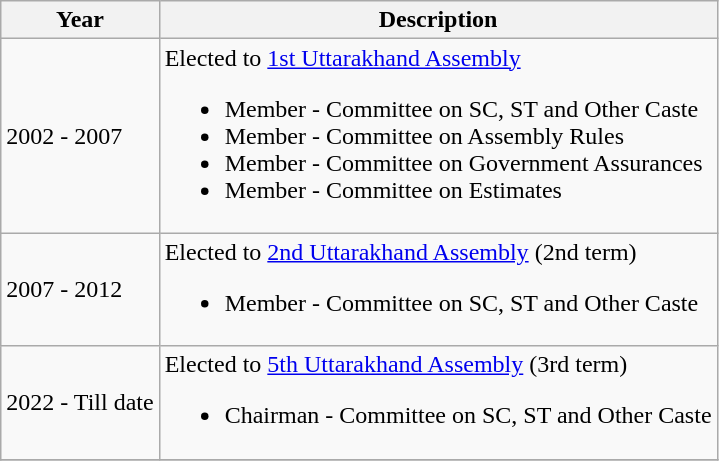<table class="wikitable">
<tr>
<th>Year</th>
<th>Description</th>
</tr>
<tr>
<td>2002 - 2007</td>
<td>Elected to <a href='#'>1st Uttarakhand Assembly</a><br><ul><li>Member - Committee on SC, ST and Other Caste </li><li>Member - Committee on Assembly Rules </li><li>Member - Committee on Government Assurances </li><li>Member - Committee on Estimates </li></ul></td>
</tr>
<tr>
<td>2007 - 2012</td>
<td>Elected to <a href='#'>2nd Uttarakhand Assembly</a> (2nd term)<br><ul><li>Member - Committee on SC, ST and Other Caste </li></ul></td>
</tr>
<tr>
<td>2022 - Till date</td>
<td>Elected to <a href='#'>5th Uttarakhand Assembly</a> (3rd term)<br><ul><li>Chairman - Committee on SC, ST and Other Caste </li></ul></td>
</tr>
<tr>
</tr>
</table>
